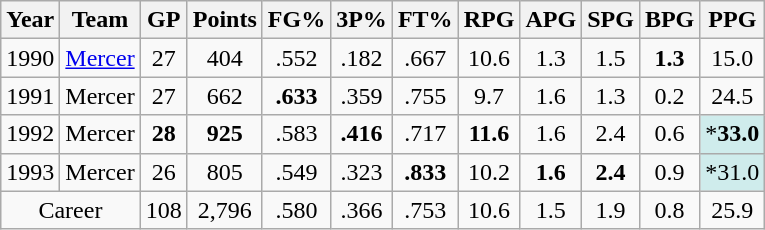<table class="wikitable"; style="text-align:center";>
<tr>
<th>Year</th>
<th>Team</th>
<th>GP</th>
<th>Points</th>
<th>FG%</th>
<th>3P%</th>
<th>FT%</th>
<th>RPG</th>
<th>APG</th>
<th>SPG</th>
<th>BPG</th>
<th>PPG</th>
</tr>
<tr>
<td>1990</td>
<td><a href='#'>Mercer</a></td>
<td>27</td>
<td>404</td>
<td>.552</td>
<td>.182</td>
<td>.667</td>
<td>10.6</td>
<td>1.3</td>
<td>1.5</td>
<td><strong>1.3</strong></td>
<td>15.0</td>
</tr>
<tr>
<td>1991</td>
<td>Mercer</td>
<td>27</td>
<td>662</td>
<td><strong>.633</strong></td>
<td>.359</td>
<td>.755</td>
<td>9.7</td>
<td>1.6</td>
<td>1.3</td>
<td>0.2</td>
<td>24.5</td>
</tr>
<tr>
<td>1992</td>
<td>Mercer</td>
<td><strong>28</strong></td>
<td><strong>925</strong></td>
<td>.583</td>
<td><strong>.416</strong></td>
<td>.717</td>
<td><strong>11.6</strong></td>
<td>1.6</td>
<td>2.4</td>
<td>0.6</td>
<td bgcolor=#cfecec>*<strong>33.0</strong></td>
</tr>
<tr>
<td>1993</td>
<td>Mercer</td>
<td>26</td>
<td>805</td>
<td>.549</td>
<td>.323</td>
<td><strong>.833</strong></td>
<td>10.2</td>
<td><strong>1.6</strong></td>
<td><strong>2.4</strong></td>
<td>0.9</td>
<td bgcolor=#cfecec>*31.0</td>
</tr>
<tr>
<td colspan=2; align=center>Career</td>
<td>108</td>
<td>2,796</td>
<td>.580</td>
<td>.366</td>
<td>.753</td>
<td>10.6</td>
<td>1.5</td>
<td>1.9</td>
<td>0.8</td>
<td>25.9</td>
</tr>
</table>
